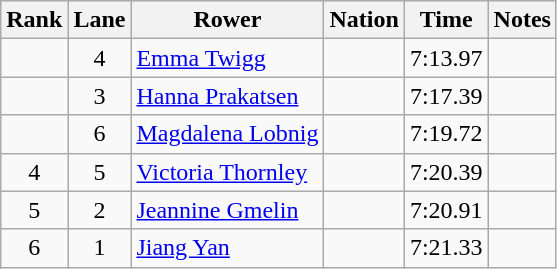<table class="wikitable sortable" style="text-align:center">
<tr>
<th>Rank</th>
<th>Lane</th>
<th>Rower</th>
<th>Nation</th>
<th>Time</th>
<th>Notes</th>
</tr>
<tr>
<td></td>
<td>4</td>
<td align=left><a href='#'>Emma Twigg</a></td>
<td align=left></td>
<td>7:13.97</td>
<td></td>
</tr>
<tr>
<td></td>
<td>3</td>
<td align=left><a href='#'>Hanna Prakatsen</a></td>
<td align=left></td>
<td>7:17.39</td>
<td></td>
</tr>
<tr>
<td></td>
<td>6</td>
<td align=left><a href='#'>Magdalena Lobnig</a></td>
<td align=left></td>
<td>7:19.72</td>
<td></td>
</tr>
<tr>
<td>4</td>
<td>5</td>
<td align=left><a href='#'>Victoria Thornley</a></td>
<td align=left></td>
<td>7:20.39</td>
<td></td>
</tr>
<tr>
<td>5</td>
<td>2</td>
<td align=left><a href='#'>Jeannine Gmelin</a></td>
<td align=left></td>
<td>7:20.91</td>
<td></td>
</tr>
<tr>
<td>6</td>
<td>1</td>
<td align=left><a href='#'>Jiang Yan</a></td>
<td align=left></td>
<td>7:21.33</td>
<td></td>
</tr>
</table>
